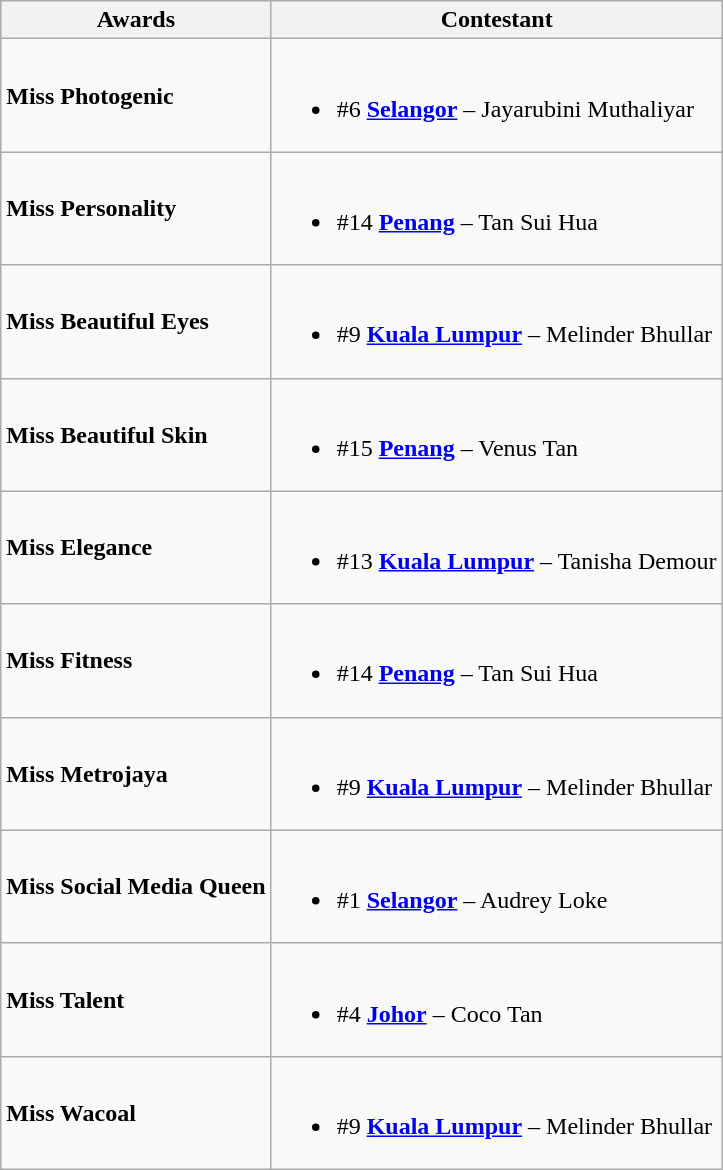<table class="wikitable">
<tr>
<th>Awards</th>
<th>Contestant</th>
</tr>
<tr>
<td><strong>Miss Photogenic</strong></td>
<td><br><ul><li>#6 <strong><a href='#'>Selangor</a></strong> – Jayarubini Muthaliyar</li></ul></td>
</tr>
<tr>
<td><strong>Miss Personality</strong></td>
<td><br><ul><li>#14 <strong><a href='#'>Penang</a></strong> – Tan Sui Hua</li></ul></td>
</tr>
<tr>
<td><strong>Miss Beautiful Eyes</strong></td>
<td><br><ul><li>#9 <strong><a href='#'>Kuala Lumpur</a></strong> – Melinder Bhullar</li></ul></td>
</tr>
<tr>
<td><strong>Miss Beautiful Skin</strong></td>
<td><br><ul><li>#15 <strong><a href='#'>Penang</a></strong> – Venus Tan</li></ul></td>
</tr>
<tr>
<td><strong>Miss Elegance</strong></td>
<td><br><ul><li>#13 <strong><a href='#'>Kuala Lumpur</a></strong> – Tanisha Demour</li></ul></td>
</tr>
<tr>
<td><strong>Miss Fitness</strong></td>
<td><br><ul><li>#14 <strong><a href='#'>Penang</a></strong> – Tan Sui Hua</li></ul></td>
</tr>
<tr>
<td><strong>Miss Metrojaya</strong></td>
<td><br><ul><li>#9 <strong><a href='#'>Kuala Lumpur</a></strong> – Melinder Bhullar</li></ul></td>
</tr>
<tr>
<td><strong>Miss Social Media Queen</strong></td>
<td><br><ul><li>#1 <strong><a href='#'>Selangor</a></strong> – Audrey Loke</li></ul></td>
</tr>
<tr>
<td><strong>Miss Talent</strong></td>
<td><br><ul><li>#4 <strong><a href='#'>Johor</a></strong> – Coco Tan</li></ul></td>
</tr>
<tr>
<td><strong>Miss Wacoal</strong></td>
<td><br><ul><li>#9 <strong><a href='#'>Kuala Lumpur</a></strong> – Melinder Bhullar</li></ul></td>
</tr>
</table>
